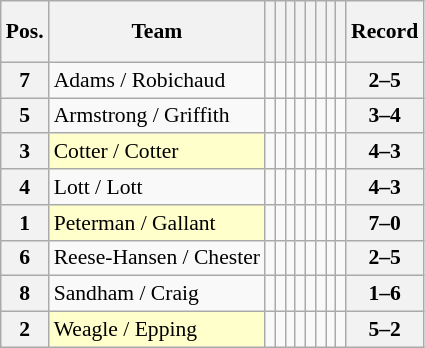<table class="wikitable sortable nowrap" style="text-align:center; font-size:0.9em;">
<tr>
<th>Pos.</th>
<th>Team</th>
<th><br></th>
<th><br><br></th>
<th><br></th>
<th><br></th>
<th><br></th>
<th><br></th>
<th><br></th>
<th><br></th>
<th>Record</th>
</tr>
<tr>
<th>7</th>
<td data-sort-value="Adams" style="text-align:left;"> Adams / Robichaud</td>
<td></td>
<td></td>
<td></td>
<td></td>
<td></td>
<td></td>
<td></td>
<td></td>
<th>2–5</th>
</tr>
<tr>
<th>5</th>
<td data-sort-value="Armstrong" style="text-align:left;"> Armstrong / Griffith</td>
<td></td>
<td></td>
<td></td>
<td></td>
<td></td>
<td></td>
<td></td>
<td></td>
<th>3–4</th>
</tr>
<tr>
<th>3</th>
<td data-sort-value="Cotter" style="text-align:left; background:#ffffcc;"> Cotter / Cotter</td>
<td></td>
<td></td>
<td></td>
<td></td>
<td></td>
<td></td>
<td></td>
<td></td>
<th>4–3</th>
</tr>
<tr>
<th>4</th>
<td data-sort-value="Lott" style="text-align:left;"> Lott / Lott</td>
<td></td>
<td></td>
<td></td>
<td></td>
<td></td>
<td></td>
<td></td>
<td></td>
<th>4–3</th>
</tr>
<tr>
<th>1</th>
<td data-sort-value="Peterman" style="text-align:left; background:#ffffcc;"> Peterman / Gallant</td>
<td></td>
<td></td>
<td></td>
<td></td>
<td></td>
<td></td>
<td></td>
<td></td>
<th>7–0</th>
</tr>
<tr>
<th>6</th>
<td data-sort-value="Reese-Hansen" style="text-align:left;"> Reese-Hansen / Chester</td>
<td></td>
<td></td>
<td></td>
<td></td>
<td></td>
<td></td>
<td></td>
<td></td>
<th>2–5</th>
</tr>
<tr>
<th>8</th>
<td data-sort-value="Sandham" style="text-align:left;"> Sandham / Craig</td>
<td></td>
<td></td>
<td></td>
<td></td>
<td></td>
<td></td>
<td></td>
<td></td>
<th>1–6</th>
</tr>
<tr>
<th>2</th>
<td data-sort-value="Weagle" style="text-align:left; background:#ffffcc;"> Weagle / Epping</td>
<td></td>
<td></td>
<td></td>
<td></td>
<td></td>
<td></td>
<td></td>
<td></td>
<th>5–2</th>
</tr>
</table>
